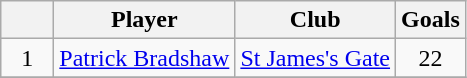<table class="wikitable" border="1">
<tr>
<th width="28"></th>
<th>Player</th>
<th>Club</th>
<th>Goals</th>
</tr>
<tr>
<td align=center>1</td>
<td><a href='#'>Patrick Bradshaw</a></td>
<td><a href='#'>St James's Gate</a></td>
<td align=center>22</td>
</tr>
<tr>
</tr>
</table>
